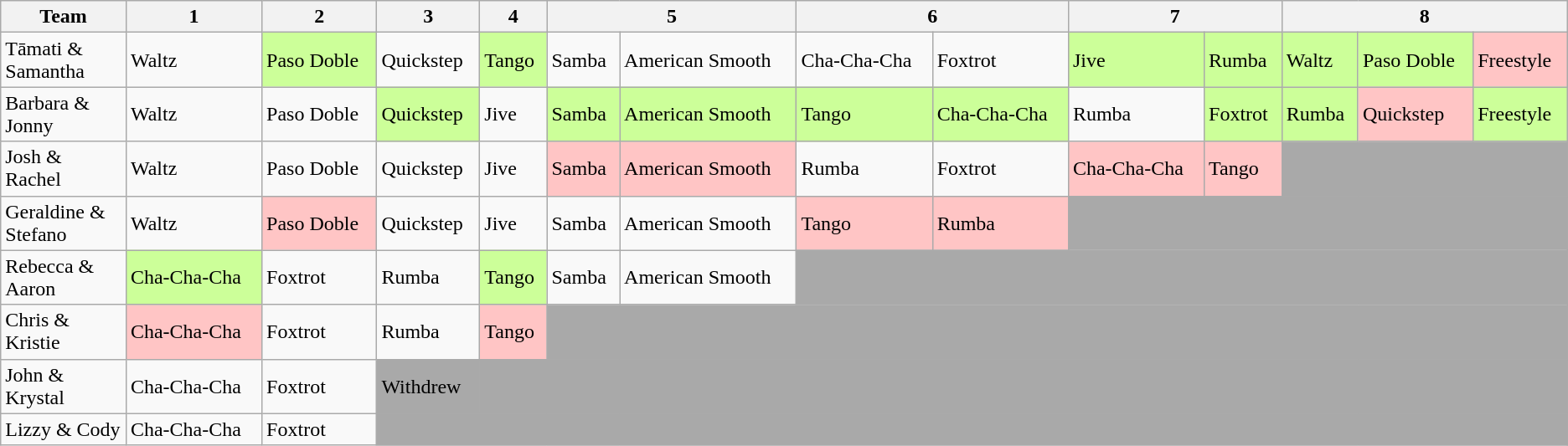<table class="wikitable" align="center">
<tr>
<th width=8%>Team</th>
<th>1</th>
<th>2</th>
<th>3</th>
<th>4</th>
<th colspan=2>5</th>
<th colspan=2>6</th>
<th colspan=2>7</th>
<th colspan=3>8</th>
</tr>
<tr>
<td>Tāmati & Samantha</td>
<td>Waltz</td>
<td bgcolor="#ccff99">Paso Doble</td>
<td>Quickstep</td>
<td bgcolor="#ccff99">Tango</td>
<td>Samba</td>
<td>American Smooth</td>
<td>Cha-Cha-Cha</td>
<td>Foxtrot</td>
<td bgcolor="#ccff99">Jive</td>
<td bgcolor="#ccff99">Rumba</td>
<td bgcolor="#ccff99">Waltz</td>
<td bgcolor="#ccff99">Paso Doble</td>
<td bgcolor="#ffc5c5">Freestyle</td>
</tr>
<tr>
<td>Barbara & Jonny</td>
<td>Waltz</td>
<td>Paso Doble</td>
<td bgcolor="#ccff99">Quickstep</td>
<td>Jive</td>
<td bgcolor="#ccff99">Samba</td>
<td bgcolor="#ccff99">American Smooth</td>
<td bgcolor="#ccff99">Tango</td>
<td bgcolor="#ccff99">Cha-Cha-Cha</td>
<td>Rumba</td>
<td bgcolor="#ccff99">Foxtrot</td>
<td bgcolor="#ccff99">Rumba</td>
<td bgcolor="#ffc5c5">Quickstep</td>
<td bgcolor="#ccff99">Freestyle</td>
</tr>
<tr>
<td>Josh & Rachel</td>
<td>Waltz</td>
<td>Paso Doble</td>
<td>Quickstep</td>
<td>Jive</td>
<td bgcolor="#ffc5c5">Samba</td>
<td bgcolor="#ffc5c5">American Smooth</td>
<td>Rumba</td>
<td>Foxtrot</td>
<td bgcolor="#ffc5c5">Cha-Cha-Cha</td>
<td bgcolor="#ffc5c5">Tango</td>
<td colspan=3 bgcolor=darkgray></td>
</tr>
<tr>
<td>Geraldine & Stefano</td>
<td>Waltz</td>
<td bgcolor="#ffc5c5">Paso Doble</td>
<td>Quickstep</td>
<td>Jive</td>
<td>Samba</td>
<td>American Smooth</td>
<td bgcolor="#ffc5c5">Tango</td>
<td bgcolor="#ffc5c5">Rumba</td>
<td colspan=5 bgcolor=darkgray></td>
</tr>
<tr>
<td>Rebecca & Aaron</td>
<td bgcolor="#ccff99">Cha-Cha-Cha</td>
<td>Foxtrot</td>
<td>Rumba</td>
<td bgcolor="#ccff99">Tango</td>
<td>Samba</td>
<td>American Smooth</td>
<td colspan=7 bgcolor=darkgray></td>
</tr>
<tr>
<td>Chris & Kristie</td>
<td bgcolor="#ffc5c5">Cha-Cha-Cha</td>
<td>Foxtrot</td>
<td>Rumba</td>
<td bgcolor="#ffc5c5">Tango</td>
<td colspan=9 bgcolor=darkgray></td>
</tr>
<tr>
<td>John & Krystal</td>
<td>Cha-Cha-Cha</td>
<td>Foxtrot</td>
<td bgcolor=darkgray>Withdrew</td>
<td colspan=10 bgcolor=darkgray></td>
</tr>
<tr>
<td>Lizzy & Cody</td>
<td>Cha-Cha-Cha</td>
<td>Foxtrot</td>
<td colspan=11 bgcolor=darkgray></td>
</tr>
</table>
